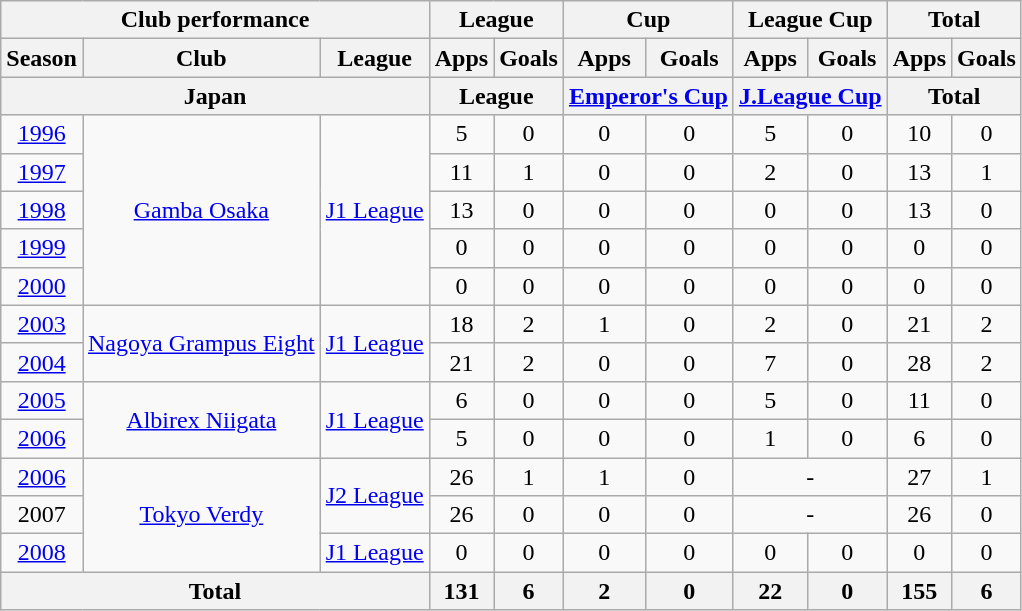<table class="wikitable" style="text-align:center;">
<tr>
<th colspan=3>Club performance</th>
<th colspan=2>League</th>
<th colspan=2>Cup</th>
<th colspan=2>League Cup</th>
<th colspan=2>Total</th>
</tr>
<tr>
<th>Season</th>
<th>Club</th>
<th>League</th>
<th>Apps</th>
<th>Goals</th>
<th>Apps</th>
<th>Goals</th>
<th>Apps</th>
<th>Goals</th>
<th>Apps</th>
<th>Goals</th>
</tr>
<tr>
<th colspan=3>Japan</th>
<th colspan=2>League</th>
<th colspan=2><a href='#'>Emperor's Cup</a></th>
<th colspan=2><a href='#'>J.League Cup</a></th>
<th colspan=2>Total</th>
</tr>
<tr>
<td><a href='#'>1996</a></td>
<td rowspan="5"><a href='#'>Gamba Osaka</a></td>
<td rowspan="5"><a href='#'>J1 League</a></td>
<td>5</td>
<td>0</td>
<td>0</td>
<td>0</td>
<td>5</td>
<td>0</td>
<td>10</td>
<td>0</td>
</tr>
<tr>
<td><a href='#'>1997</a></td>
<td>11</td>
<td>1</td>
<td>0</td>
<td>0</td>
<td>2</td>
<td>0</td>
<td>13</td>
<td>1</td>
</tr>
<tr>
<td><a href='#'>1998</a></td>
<td>13</td>
<td>0</td>
<td>0</td>
<td>0</td>
<td>0</td>
<td>0</td>
<td>13</td>
<td>0</td>
</tr>
<tr>
<td><a href='#'>1999</a></td>
<td>0</td>
<td>0</td>
<td>0</td>
<td>0</td>
<td>0</td>
<td>0</td>
<td>0</td>
<td>0</td>
</tr>
<tr>
<td><a href='#'>2000</a></td>
<td>0</td>
<td>0</td>
<td>0</td>
<td>0</td>
<td>0</td>
<td>0</td>
<td>0</td>
<td>0</td>
</tr>
<tr>
<td><a href='#'>2003</a></td>
<td rowspan="2"><a href='#'>Nagoya Grampus Eight</a></td>
<td rowspan="2"><a href='#'>J1 League</a></td>
<td>18</td>
<td>2</td>
<td>1</td>
<td>0</td>
<td>2</td>
<td>0</td>
<td>21</td>
<td>2</td>
</tr>
<tr>
<td><a href='#'>2004</a></td>
<td>21</td>
<td>2</td>
<td>0</td>
<td>0</td>
<td>7</td>
<td>0</td>
<td>28</td>
<td>2</td>
</tr>
<tr>
<td><a href='#'>2005</a></td>
<td rowspan="2"><a href='#'>Albirex Niigata</a></td>
<td rowspan="2"><a href='#'>J1 League</a></td>
<td>6</td>
<td>0</td>
<td>0</td>
<td>0</td>
<td>5</td>
<td>0</td>
<td>11</td>
<td>0</td>
</tr>
<tr>
<td><a href='#'>2006</a></td>
<td>5</td>
<td>0</td>
<td>0</td>
<td>0</td>
<td>1</td>
<td>0</td>
<td>6</td>
<td>0</td>
</tr>
<tr>
<td><a href='#'>2006</a></td>
<td rowspan="3"><a href='#'>Tokyo Verdy</a></td>
<td rowspan="2"><a href='#'>J2 League</a></td>
<td>26</td>
<td>1</td>
<td>1</td>
<td>0</td>
<td colspan="2">-</td>
<td>27</td>
<td>1</td>
</tr>
<tr>
<td>2007</td>
<td>26</td>
<td>0</td>
<td>0</td>
<td>0</td>
<td colspan="2">-</td>
<td>26</td>
<td>0</td>
</tr>
<tr>
<td><a href='#'>2008</a></td>
<td><a href='#'>J1 League</a></td>
<td>0</td>
<td>0</td>
<td>0</td>
<td>0</td>
<td>0</td>
<td>0</td>
<td>0</td>
<td>0</td>
</tr>
<tr>
<th colspan=3>Total</th>
<th>131</th>
<th>6</th>
<th>2</th>
<th>0</th>
<th>22</th>
<th>0</th>
<th>155</th>
<th>6</th>
</tr>
</table>
